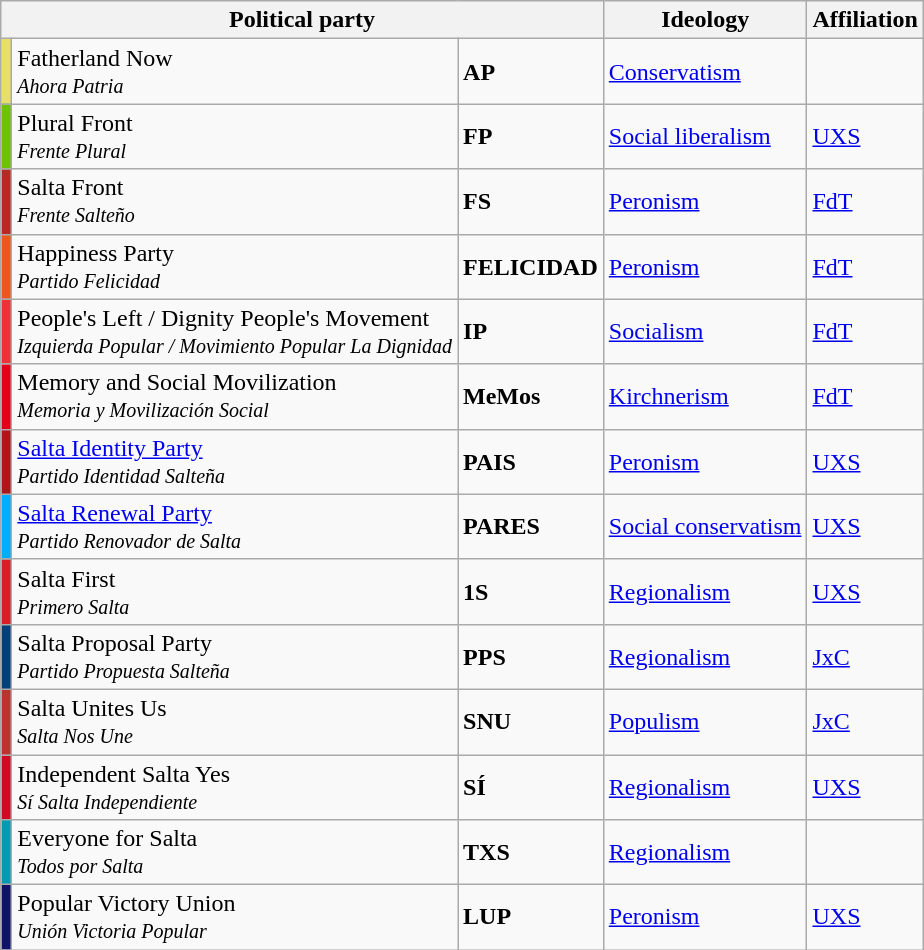<table class="wikitable">
<tr>
<th colspan=3>Political party</th>
<th>Ideology</th>
<th>Affiliation</th>
</tr>
<tr>
<th style="background:#e8df67;"></th>
<td>Fatherland Now<br><small><em>Ahora Patria</em></small></td>
<td><strong>AP</strong></td>
<td><a href='#'>Conservatism</a></td>
<td></td>
</tr>
<tr>
<th style="background:#6dc202;"></th>
<td>Plural Front<br><small><em>Frente Plural</em></small></td>
<td><strong>FP</strong></td>
<td><a href='#'>Social liberalism</a></td>
<td><a href='#'>UXS</a></td>
</tr>
<tr>
<th style="background:#b82923;"></th>
<td>Salta Front<br><small><em>Frente Salteño</em></small></td>
<td><strong>FS</strong></td>
<td><a href='#'>Peronism</a></td>
<td><a href='#'>FdT</a></td>
</tr>
<tr>
<th style="background:#ec581a;"></th>
<td>Happiness Party<br><small><em>Partido Felicidad</em></small></td>
<td><strong>FELICIDAD</strong></td>
<td><a href='#'>Peronism</a></td>
<td><a href='#'>FdT</a></td>
</tr>
<tr>
<th style="background:#ec3237;"></th>
<td>People's Left / Dignity People's Movement<br><small><em>Izquierda Popular / Movimiento Popular La Dignidad</em></small></td>
<td><strong>IP</strong></td>
<td><a href='#'>Socialism</a></td>
<td><a href='#'>FdT</a></td>
</tr>
<tr>
<th style="background:#e3001b;"></th>
<td>Memory and Social Movilization<br><small><em>Memoria y Movilización Social</em></small></td>
<td><strong>MeMos</strong></td>
<td><a href='#'>Kirchnerism</a></td>
<td><a href='#'>FdT</a></td>
</tr>
<tr>
<th style="background:#B21519;"></th>
<td><a href='#'>Salta Identity Party</a><br><small><em>Partido Identidad Salteña</em></small></td>
<td><strong>PAIS</strong></td>
<td><a href='#'>Peronism</a></td>
<td><a href='#'>UXS</a></td>
</tr>
<tr>
<th style="background:#00acfc;"></th>
<td><a href='#'>Salta Renewal Party</a><br><small><em>Partido Renovador de Salta</em></small></td>
<td><strong>PARES</strong></td>
<td><a href='#'>Social conservatism</a></td>
<td><a href='#'>UXS</a></td>
</tr>
<tr>
<th style="background:#d52027;"></th>
<td>Salta First<br><small><em>Primero Salta</em></small></td>
<td><strong>1S</strong></td>
<td><a href='#'>Regionalism</a></td>
<td><a href='#'>UXS</a></td>
</tr>
<tr>
<th style="background:#033f7b;"></th>
<td>Salta Proposal Party<br><small><em>Partido Propuesta Salteña</em></small></td>
<td><strong>PPS</strong></td>
<td><a href='#'>Regionalism</a></td>
<td><a href='#'>JxC</a></td>
</tr>
<tr>
<th style="background:#bc322e;"></th>
<td>Salta Unites Us<br><small><em>Salta Nos Une</em></small></td>
<td><strong>SNU</strong></td>
<td><a href='#'>Populism</a></td>
<td><a href='#'>JxC</a></td>
</tr>
<tr>
<th style="background:#cf0b23;"></th>
<td>Independent Salta Yes<br><small><em>Sí Salta Independiente</em></small></td>
<td><strong>SÍ</strong></td>
<td><a href='#'>Regionalism</a></td>
<td><a href='#'>UXS</a></td>
</tr>
<tr>
<th style="background:#0699b4;"></th>
<td>Everyone for Salta<br><small><em>Todos por Salta</em></small></td>
<td><strong>TXS</strong></td>
<td><a href='#'>Regionalism</a></td>
<td></td>
</tr>
<tr>
<th style="background:#0f116b;"></th>
<td>Popular Victory Union<br><small><em>Unión Victoria Popular</em></small></td>
<td><strong>LUP</strong></td>
<td><a href='#'>Peronism</a></td>
<td><a href='#'>UXS</a></td>
</tr>
</table>
